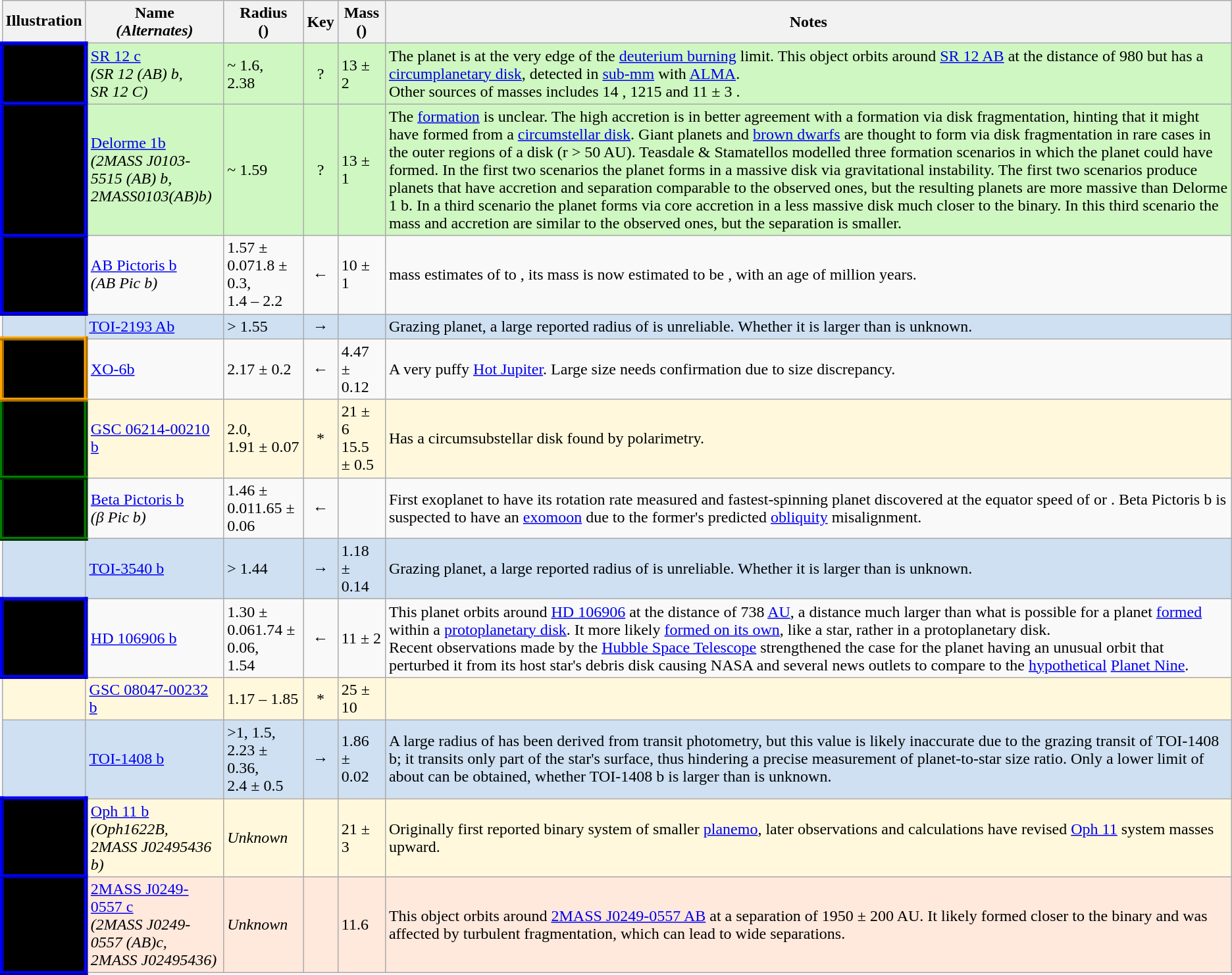<table class="wikitable sortable sticky-header">
<tr>
<th class="unsortable">Illustration</th>
<th>Name<br><em>(Alternates)</em></th>
<th data-sort-type=number>Radius <br>()</th>
<th class="unsortable">Key</th>
<th data-sort-type=number>Mass <br>()</th>
<th class="unsortable">Notes</th>
</tr>
<tr style="background:#cff7c1">
<td style="border:4px ridge blue; background:#000000; text-align:center;"></td>
<td><a href='#'>SR 12 c</a><br><em>(SR 12 (AB) b,<br> SR 12 C)</em></td>
<td data-sort-value="1.6">~ 1.6,<br>2.38 </td>
<td style="text-align:center;">?</td>
<td data-sort-value="11">13 ± 2</td>
<td>The planet is at the very edge of the <a href='#'>deuterium burning</a> limit. This object orbits around <a href='#'>SR 12 AB</a> at the distance of 980  but has a <a href='#'>circumplanetary disk</a>, detected in <a href='#'>sub-mm</a> with <a href='#'>ALMA</a>.<br>Other sources of masses includes 14  , 1215  and 11 ± 3 .</td>
</tr>
<tr style="background:#cff7c1">
<td style="border:4px ridge blue; background:#000000; text-align:center;"></td>
<td><a href='#'>Delorme 1b</a><br><em>(2MASS J0103-5515 (AB) b, <br>2MASS0103(AB)b)</em></td>
<td data-sort-value="1.59">~ 1.59</td>
<td style="text-align:center;">?</td>
<td data-sort-value="13">13 ± 1</td>
<td>The <a href='#'>formation</a> is unclear. The high accretion is in better agreement with a formation via disk fragmentation, hinting that it might have formed from a <a href='#'>circumstellar disk</a>. Giant planets and <a href='#'>brown dwarfs</a> are thought to form via disk fragmentation in rare cases in the outer regions of a disk (r > 50 AU). Teasdale & Stamatellos modelled three formation scenarios in which the planet could have formed. In the first two scenarios the planet forms in a massive disk via gravitational instability. The first two scenarios produce planets that have accretion and separation comparable to the observed ones, but the resulting planets are more massive than Delorme 1 b. In a third scenario the planet forms via core accretion in a less massive disk much closer to the binary. In this third scenario the mass and accretion are similar to the observed ones, but the separation is smaller.</td>
</tr>
<tr>
<td style="border:4px ridge blue; background:#000000; text-align:center;"></td>
<td><a href='#'>AB Pictoris b</a><br><em>(AB Pic b)</em></td>
<td data-sort-value="1.57">1.57 ± 0.071.8 ± 0.3,<br>1.4 – 2.2</td>
<td style="text-align:center;">←</td>
<td data-sort-value="10">10 ± 1</td>
<td> mass estimates of  to , its mass is now estimated to be , with an age of  million years.</td>
</tr>
<tr style="background:#CEE0F2">
<td></td>
<td><a href='#'>TOI-2193 Ab</a></td>
<td data-sort-value="1.55">> 1.55</td>
<td style="text-align:center;">→</td>
<td data-sort-value="0.94"></td>
<td>Grazing planet, a large reported radius of  is unreliable. Whether it is larger than  is unknown.</td>
</tr>
<tr>
<td style="border:4px ridge orange; background:#000000;"></td>
<td><a href='#'>XO-6b</a></td>
<td data-sort-value="2.17">2.17 ± 0.2</td>
<td style="text-align:center;">←</td>
<td data-sort-value="4.47">4.47 ± 0.12</td>
<td>A very puffy <a href='#'>Hot Jupiter</a>. Large size needs confirmation due to size discrepancy.</td>
</tr>
<tr style="background:#FFF8DC">
<td style="border:4px ridge green; background:#000000; text-align:center;"></td>
<td><a href='#'>GSC 06214-00210 b</a></td>
<td data-sort-value="1.49"> 2.0, <br>1.91 ± 0.07</td>
<td style="text-align:center;">*</td>
<td data-sort-value="21">21 ± 6 <br>15.5 ± 0.5</td>
<td>Has a circumsubstellar disk found by polarimetry.</td>
</tr>
<tr>
<td style="border:4px ridge green; background:#000000; text-align:center;"></td>
<td><a href='#'>Beta Pictoris b</a><br><em>(β Pic b)</em></td>
<td data-sort-value="1.46">1.46 ± 0.011.65 ± 0.06</td>
<td style="text-align:center;">←</td>
<td data-sort-value="11.729"></td>
<td>First exoplanet to have its rotation rate measured and fastest-spinning planet discovered at the equator speed of  or . Beta Pictoris b is suspected to have an <a href='#'>exomoon</a> due to the former's predicted <a href='#'>obliquity</a> misalignment.</td>
</tr>
<tr style="background:#CEE0F2">
<td></td>
<td><a href='#'>TOI-3540 b</a></td>
<td data-sort-value="1.44">> 1.44</td>
<td style="text-align:center;">→</td>
<td data-sort-value="1.18">1.18 ± 0.14</td>
<td>Grazing planet, a large reported radius of  is unreliable. Whether it is larger than  is unknown.</td>
</tr>
<tr>
<td style="border:4px ridge blue; background:#000000; text-align:center;"></td>
<td><a href='#'>HD 106906 b</a></td>
<td data-sort-value="1.3">1.30 ± 0.061.74 ± 0.06,<br>1.54 </td>
<td style="text-align:center;">←</td>
<td data-sort-value="11">11 ± 2</td>
<td>This planet orbits around <a href='#'>HD 106906</a> at the distance of 738 <a href='#'>AU</a>, a distance much larger than what is possible for a planet <a href='#'>formed</a> within a <a href='#'>protoplanetary disk</a>. It more likely <a href='#'>formed on its own</a>, like a star, rather in a protoplanetary disk.<br>Recent observations made by the <a href='#'>Hubble Space Telescope</a> strengthened the case for the planet having an unusual orbit that perturbed it from its host star's debris disk causing NASA and several news outlets to compare to the <a href='#'>hypothetical</a> <a href='#'>Planet Nine</a>.<br></td>
</tr>
<tr style="background:#FFF8DC">
<td></td>
<td><a href='#'>GSC 08047-00232 b</a></td>
<td data-sort-value="1.17">1.17 – 1.85</td>
<td style="text-align:center;">*</td>
<td data-sort-value="25">25 ± 10</td>
<td></td>
</tr>
<tr style="background:#CEE0F2">
<td></td>
<td><a href='#'>TOI-1408 b</a></td>
<td data-sort-value="2.23">>1, 1.5,<br>2.23 ± 0.36,<br>2.4 ± 0.5</td>
<td style="text-align:center;">→</td>
<td data-sort-value="1.86">1.86 ± 0.02</td>
<td>A large radius of  has been derived from transit photometry, but this value is likely inaccurate due to the grazing transit of TOI-1408 b; it transits only part of the star's surface, thus hindering a precise measurement of planet-to-star size ratio. Only a lower limit of about  can be obtained, whether TOI-1408 b is larger than  is unknown.</td>
</tr>
<tr bgcolor="#FFF8DC">
<td style="border:4px ridge blue; background:#000000; text-align:center;"></td>
<td><a href='#'>Oph 11 b</a><br><em>(Oph1622B, <br> 2MASS J02495436 b)</em></td>
<td data-sort-value="1.11"><em>Unknown</em></td>
<td style="text-align:center;"></td>
<td data-sort-value="21">21 ± 3</td>
<td>Originally first reported binary system of smaller <a href='#'>planemo</a>, later observations and calculations have revised <a href='#'>Oph 11</a> system masses upward.</td>
</tr>
<tr bgcolor="#FFE8DC">
<td style="border:4px ridge blue; background:#000000; text-align:center;"></td>
<td><a href='#'>2MASS J0249-0557 c</a><br><em>(2MASS J0249-0557 (AB)c, <br> 2MASS J02495436)</em></td>
<td data-sort-value="1.11"><em>Unknown</em></td>
<td style="text-align:center;"></td>
<td data-sort-value="11.6">11.6 </td>
<td>This object orbits around <a href='#'>2MASS J0249-0557 AB</a> at a separation of 1950 ± 200 AU. It likely formed closer to the binary and was affected by turbulent fragmentation, which can lead to wide separations.<br></td>
</tr>
</table>
